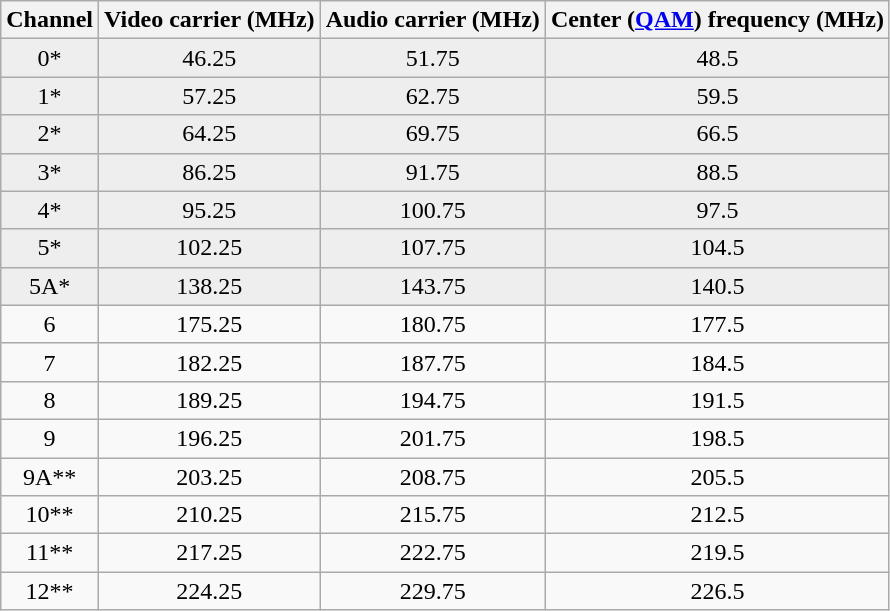<table class="wikitable" style="text-align: center; border-collapse:collapse">
<tr>
<th>Channel</th>
<th>Video carrier (MHz)</th>
<th>Audio carrier (MHz)</th>
<th>Center (<a href='#'>QAM</a>) frequency (MHz)</th>
</tr>
<tr bgcolor=#EEEEEE>
<td>0*</td>
<td>46.25</td>
<td>51.75</td>
<td>48.5</td>
</tr>
<tr bgcolor=#EEEEEE>
<td>1*</td>
<td>57.25</td>
<td>62.75</td>
<td>59.5</td>
</tr>
<tr bgcolor=#EEEEEE>
<td>2*</td>
<td>64.25</td>
<td>69.75</td>
<td>66.5</td>
</tr>
<tr bgcolor=#EEEEEE>
<td>3*</td>
<td>86.25</td>
<td>91.75</td>
<td>88.5</td>
</tr>
<tr bgcolor=#EEEEEE>
<td>4*</td>
<td>95.25</td>
<td>100.75</td>
<td>97.5</td>
</tr>
<tr bgcolor=#EEEEEE>
<td>5*</td>
<td>102.25</td>
<td>107.75</td>
<td>104.5</td>
</tr>
<tr bgcolor=#EEEEEE>
<td>5A*</td>
<td>138.25</td>
<td>143.75</td>
<td>140.5</td>
</tr>
<tr>
<td>6</td>
<td>175.25</td>
<td>180.75</td>
<td>177.5</td>
</tr>
<tr>
<td>7</td>
<td>182.25</td>
<td>187.75</td>
<td>184.5</td>
</tr>
<tr>
<td>8</td>
<td>189.25</td>
<td>194.75</td>
<td>191.5</td>
</tr>
<tr>
<td>9</td>
<td>196.25</td>
<td>201.75</td>
<td>198.5</td>
</tr>
<tr>
<td>9A**</td>
<td>203.25</td>
<td>208.75</td>
<td>205.5</td>
</tr>
<tr>
<td>10**</td>
<td>210.25</td>
<td>215.75</td>
<td>212.5</td>
</tr>
<tr>
<td>11**</td>
<td>217.25</td>
<td>222.75</td>
<td>219.5</td>
</tr>
<tr>
<td>12**</td>
<td>224.25</td>
<td>229.75</td>
<td>226.5</td>
</tr>
</table>
